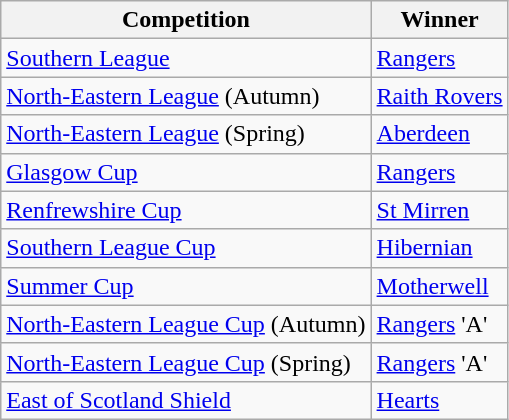<table class="wikitable">
<tr>
<th>Competition</th>
<th>Winner</th>
</tr>
<tr>
<td><a href='#'>Southern League</a></td>
<td><a href='#'>Rangers</a></td>
</tr>
<tr>
<td><a href='#'>North-Eastern League</a> (Autumn)</td>
<td><a href='#'>Raith Rovers</a></td>
</tr>
<tr>
<td><a href='#'>North-Eastern League</a> (Spring)</td>
<td><a href='#'>Aberdeen</a></td>
</tr>
<tr>
<td><a href='#'>Glasgow Cup</a></td>
<td><a href='#'>Rangers</a></td>
</tr>
<tr>
<td><a href='#'>Renfrewshire Cup</a></td>
<td><a href='#'>St Mirren</a></td>
</tr>
<tr>
<td><a href='#'>Southern League Cup</a></td>
<td><a href='#'>Hibernian</a></td>
</tr>
<tr>
<td><a href='#'>Summer Cup</a></td>
<td><a href='#'>Motherwell</a></td>
</tr>
<tr>
<td><a href='#'>North-Eastern League Cup</a> (Autumn)</td>
<td><a href='#'>Rangers</a> 'A'</td>
</tr>
<tr>
<td><a href='#'>North-Eastern League Cup</a> (Spring)</td>
<td><a href='#'>Rangers</a> 'A'</td>
</tr>
<tr>
<td><a href='#'>East of Scotland Shield</a></td>
<td><a href='#'>Hearts</a></td>
</tr>
</table>
